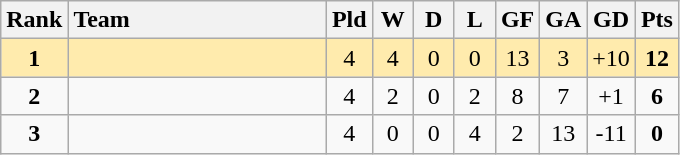<table class="wikitable" style="text-align: center;">
<tr>
<th width=30>Rank</th>
<th width=165 style="text-align:left;">Team</th>
<th width=20>Pld</th>
<th width=20>W</th>
<th width=20>D</th>
<th width=20>L</th>
<th width=20>GF</th>
<th width=20>GA</th>
<th width=20>GD</th>
<th width=20>Pts</th>
</tr>
<tr style="background:#ffebad;">
<td><strong>1</strong></td>
<td style="text-align:left;"></td>
<td>4</td>
<td>4</td>
<td>0</td>
<td>0</td>
<td>13</td>
<td>3</td>
<td>+10</td>
<td><strong>12</strong></td>
</tr>
<tr>
<td><strong>2</strong></td>
<td style="text-align:left;"></td>
<td>4</td>
<td>2</td>
<td>0</td>
<td>2</td>
<td>8</td>
<td>7</td>
<td>+1</td>
<td><strong>6</strong></td>
</tr>
<tr>
<td><strong>3</strong></td>
<td style="text-align:left;"></td>
<td>4</td>
<td>0</td>
<td>0</td>
<td>4</td>
<td>2</td>
<td>13</td>
<td>-11</td>
<td><strong>0</strong></td>
</tr>
</table>
